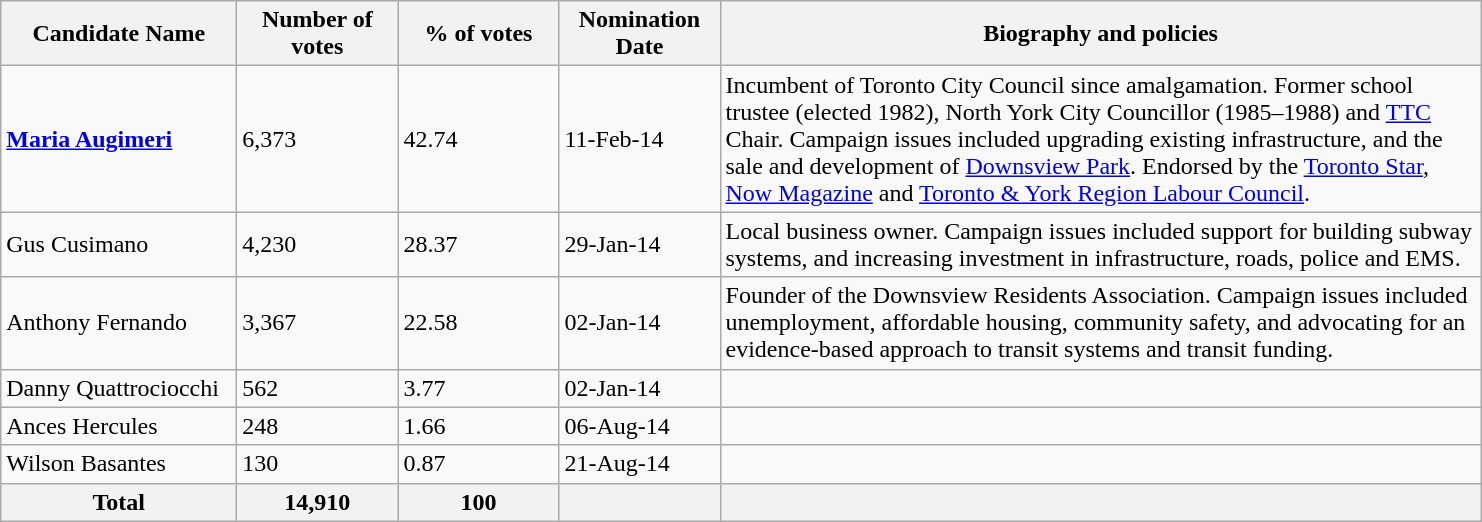<table class="wikitable">
<tr>
<th scope="col" style="width: 150px;">Candidate Name</th>
<th scope="col" style="width: 100px;">Number of votes</th>
<th scope="col" style="width: 100px;">% of votes</th>
<th scope="col" style="width: 100px;">Nomination Date</th>
<th scope="col" style="width: 500px;">Biography and policies</th>
</tr>
<tr>
<td><strong><a href='#'>Maria Augimeri</a></strong></td>
<td>6,373</td>
<td>42.74</td>
<td>11-Feb-14</td>
<td>Incumbent of Toronto City Council since amalgamation. Former school trustee (elected 1982), North York City Councillor (1985–1988) and <a href='#'>TTC</a> Chair. Campaign issues included upgrading existing infrastructure, and the sale and development of <a href='#'>Downsview Park</a>. Endorsed by the <a href='#'>Toronto Star</a>, <a href='#'>Now Magazine</a> and <a href='#'>Toronto & York Region Labour Council</a>.</td>
</tr>
<tr>
<td>Gus Cusimano</td>
<td>4,230</td>
<td>28.37</td>
<td>29-Jan-14</td>
<td>Local business owner. Campaign issues included support for building subway systems, and increasing investment in infrastructure, roads, police and EMS.</td>
</tr>
<tr>
<td>Anthony Fernando</td>
<td>3,367</td>
<td>22.58</td>
<td>02-Jan-14</td>
<td>Founder of the Downsview Residents Association. Campaign issues included unemployment, affordable housing, community safety, and advocating for an evidence-based approach to transit systems and transit funding.</td>
</tr>
<tr>
<td>Danny Quattrociocchi</td>
<td>562</td>
<td>3.77</td>
<td>02-Jan-14</td>
<td></td>
</tr>
<tr>
<td>Ances Hercules</td>
<td>248</td>
<td>1.66</td>
<td>06-Aug-14</td>
<td></td>
</tr>
<tr>
<td>Wilson Basantes</td>
<td>130</td>
<td>0.87</td>
<td>21-Aug-14</td>
<td></td>
</tr>
<tr>
<th>Total</th>
<th>14,910</th>
<th>100</th>
<th></th>
<th></th>
</tr>
</table>
